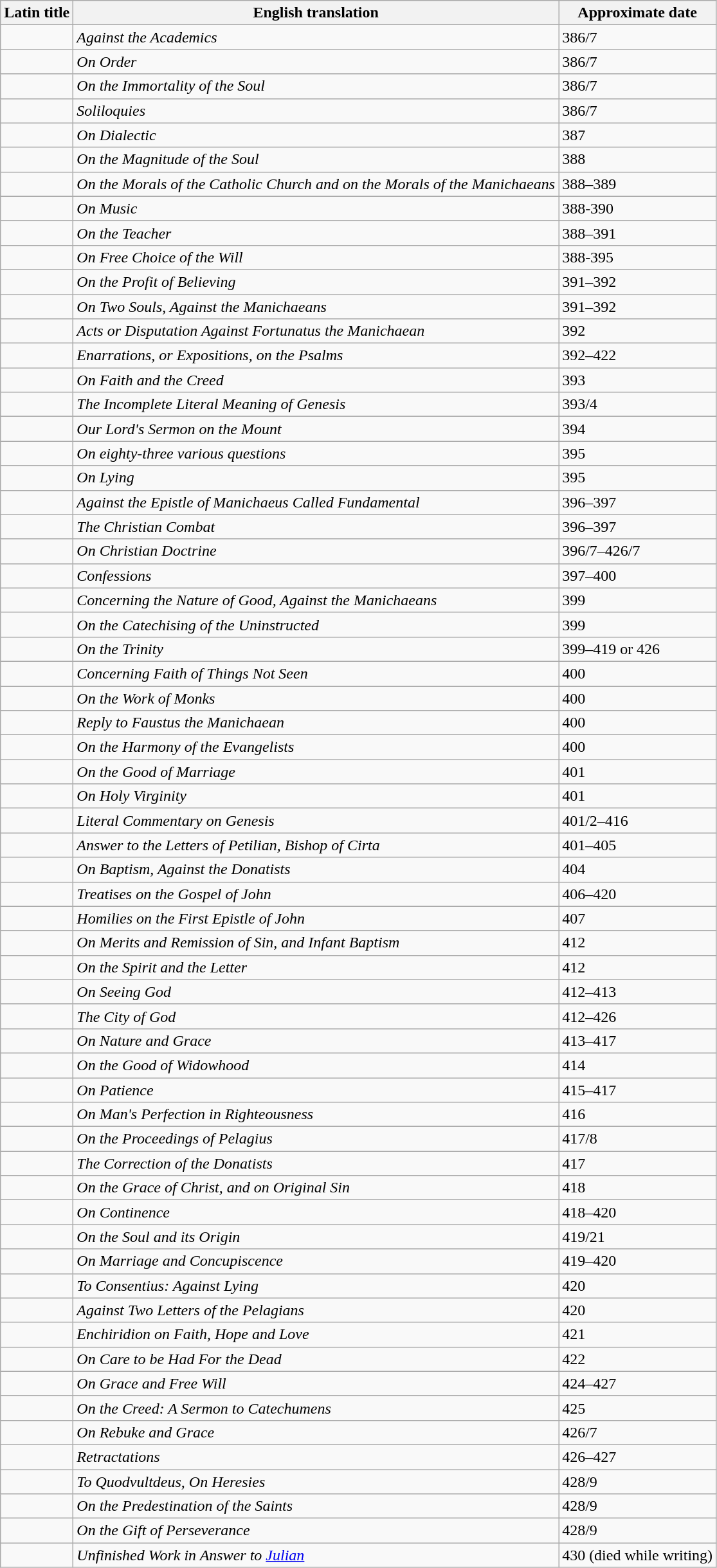<table class="wikitable sortable">
<tr>
<th>Latin title</th>
<th>English translation</th>
<th>Approximate date</th>
</tr>
<tr>
<td></td>
<td><em>Against the Academics</em></td>
<td>386/7</td>
</tr>
<tr>
<td></td>
<td><em>On Order</em></td>
<td>386/7</td>
</tr>
<tr>
<td></td>
<td><em>On the Immortality of the Soul</em></td>
<td>386/7</td>
</tr>
<tr>
<td></td>
<td><em>Soliloquies</em></td>
<td>386/7</td>
</tr>
<tr>
<td></td>
<td><em>On Dialectic</em></td>
<td>387</td>
</tr>
<tr>
<td></td>
<td><em>On the Magnitude of the Soul</em></td>
<td>388</td>
</tr>
<tr>
<td></td>
<td><em>On the Morals of the Catholic Church and on the Morals of the Manichaeans</em></td>
<td>388–389</td>
</tr>
<tr>
<td></td>
<td><em>On Music</em></td>
<td>388-390</td>
</tr>
<tr>
<td></td>
<td><em>On the Teacher</em></td>
<td>388–391</td>
</tr>
<tr>
<td></td>
<td><em>On Free Choice of the Will</em></td>
<td>388-395</td>
</tr>
<tr>
<td></td>
<td><em>On the Profit of Believing</em></td>
<td>391–392</td>
</tr>
<tr>
<td></td>
<td><em>On Two Souls, Against the Manichaeans</em></td>
<td>391–392</td>
</tr>
<tr>
<td></td>
<td><em>Acts or Disputation Against Fortunatus the Manichaean</em></td>
<td>392</td>
</tr>
<tr>
<td></td>
<td><em>Enarrations, or Expositions, on the Psalms</em></td>
<td>392–422</td>
</tr>
<tr>
<td></td>
<td><em>On Faith and the Creed</em></td>
<td>393</td>
</tr>
<tr>
<td></td>
<td><em>The Incomplete Literal Meaning of Genesis</em></td>
<td>393/4</td>
</tr>
<tr>
<td></td>
<td><em>Our Lord's Sermon on the Mount</em></td>
<td>394</td>
</tr>
<tr>
<td></td>
<td><em>On eighty-three various questions</em></td>
<td>395</td>
</tr>
<tr>
<td></td>
<td><em>On Lying</em></td>
<td>395</td>
</tr>
<tr>
<td></td>
<td><em>Against the Epistle of Manichaeus Called Fundamental</em></td>
<td>396–397</td>
</tr>
<tr>
<td></td>
<td><em>The Christian Combat</em></td>
<td>396–397</td>
</tr>
<tr>
<td></td>
<td><em>On Christian Doctrine</em></td>
<td>396/7–426/7</td>
</tr>
<tr>
<td></td>
<td><em>Confessions</em></td>
<td>397–400</td>
</tr>
<tr>
<td></td>
<td><em>Concerning the Nature of Good, Against the Manichaeans</em></td>
<td>399</td>
</tr>
<tr>
<td></td>
<td><em>On the Catechising of the Uninstructed</em></td>
<td>399</td>
</tr>
<tr>
<td></td>
<td><em>On the Trinity</em></td>
<td>399–419 or 426</td>
</tr>
<tr>
<td></td>
<td><em>Concerning Faith of Things Not Seen</em></td>
<td>400</td>
</tr>
<tr>
<td></td>
<td><em>On the Work of Monks</em></td>
<td>400</td>
</tr>
<tr>
<td></td>
<td><em>Reply to Faustus the Manichaean</em></td>
<td>400</td>
</tr>
<tr>
<td></td>
<td><em>On the Harmony of the Evangelists</em></td>
<td>400</td>
</tr>
<tr>
<td></td>
<td><em>On the Good of Marriage</em></td>
<td>401</td>
</tr>
<tr>
<td></td>
<td><em>On Holy Virginity</em></td>
<td>401</td>
</tr>
<tr>
<td></td>
<td><em>Literal Commentary on Genesis</em></td>
<td>401/2–416</td>
</tr>
<tr>
<td></td>
<td><em>Answer to the Letters of Petilian, Bishop of Cirta</em></td>
<td>401–405</td>
</tr>
<tr>
<td></td>
<td><em>On Baptism, Against the Donatists</em></td>
<td>404</td>
</tr>
<tr>
<td></td>
<td><em>Treatises on the Gospel of John</em></td>
<td>406–420</td>
</tr>
<tr>
<td></td>
<td><em>Homilies on the First Epistle of John</em></td>
<td>407</td>
</tr>
<tr>
<td></td>
<td><em>On Merits and Remission of Sin, and Infant Baptism</em></td>
<td>412</td>
</tr>
<tr>
<td></td>
<td><em>On the Spirit and the Letter</em></td>
<td>412</td>
</tr>
<tr>
<td></td>
<td><em>On Seeing God</em></td>
<td>412–413</td>
</tr>
<tr>
<td></td>
<td><em>The City of God</em></td>
<td>412–426</td>
</tr>
<tr>
<td></td>
<td><em>On Nature and Grace</em></td>
<td>413–417</td>
</tr>
<tr>
<td></td>
<td><em>On the Good of Widowhood</em></td>
<td>414</td>
</tr>
<tr>
<td></td>
<td><em>On Patience</em></td>
<td>415–417</td>
</tr>
<tr>
<td></td>
<td><em>On Man's Perfection in Righteousness</em></td>
<td>416</td>
</tr>
<tr>
<td></td>
<td><em>On the Proceedings of Pelagius</em></td>
<td>417/8</td>
</tr>
<tr>
<td></td>
<td><em>The Correction of the Donatists</em></td>
<td>417</td>
</tr>
<tr>
<td></td>
<td><em>On the Grace of Christ, and on Original Sin</em></td>
<td>418</td>
</tr>
<tr>
<td></td>
<td><em>On Continence</em></td>
<td>418–420</td>
</tr>
<tr>
<td></td>
<td><em>On the Soul and its Origin</em></td>
<td>419/21</td>
</tr>
<tr>
<td></td>
<td><em>On Marriage and Concupiscence</em></td>
<td>419–420</td>
</tr>
<tr>
<td></td>
<td><em>To Consentius: Against Lying</em></td>
<td>420</td>
</tr>
<tr>
<td></td>
<td><em>Against Two Letters of the Pelagians</em></td>
<td>420</td>
</tr>
<tr>
<td></td>
<td><em>Enchiridion on Faith, Hope and Love</em></td>
<td>421</td>
</tr>
<tr>
<td></td>
<td><em>On Care to be Had For the Dead</em></td>
<td>422</td>
</tr>
<tr>
<td></td>
<td><em>On Grace and Free Will</em></td>
<td>424–427</td>
</tr>
<tr>
<td></td>
<td><em>On the Creed: A Sermon to Catechumens</em></td>
<td>425</td>
</tr>
<tr>
<td></td>
<td><em>On Rebuke and Grace</em></td>
<td>426/7</td>
</tr>
<tr>
<td></td>
<td><em>Retractations</em></td>
<td>426–427</td>
</tr>
<tr>
<td></td>
<td><em>To Quodvultdeus, On Heresies</em></td>
<td>428/9</td>
</tr>
<tr>
<td></td>
<td><em>On the Predestination of the Saints</em></td>
<td>428/9</td>
</tr>
<tr>
<td></td>
<td><em>On the Gift of Perseverance</em></td>
<td>428/9</td>
</tr>
<tr>
<td></td>
<td><em>Unfinished Work in Answer to <a href='#'>Julian</a></em></td>
<td>430 (died while writing)</td>
</tr>
</table>
